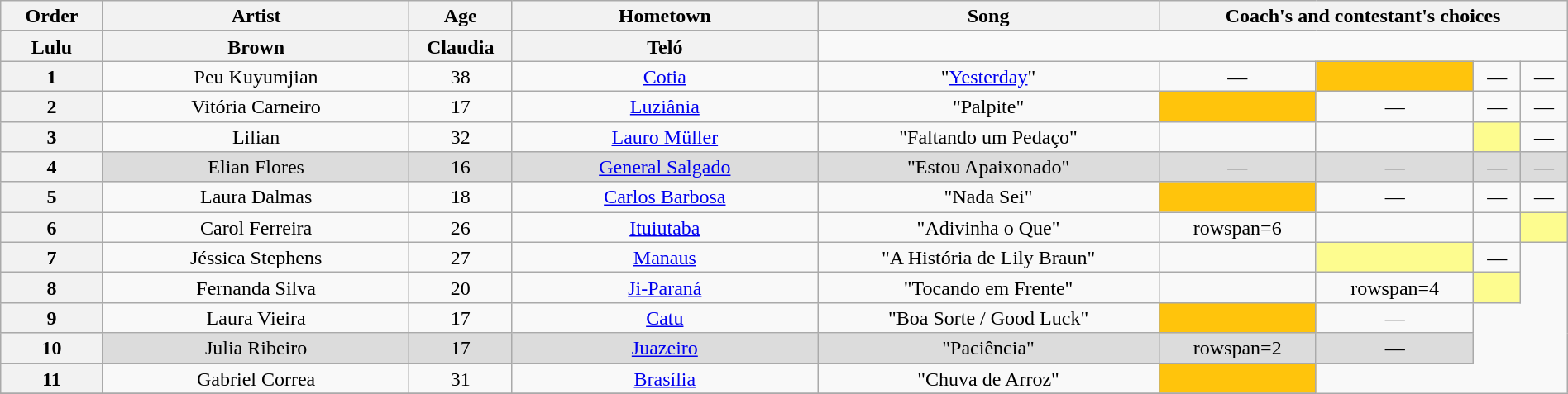<table class="wikitable" style="text-align:center; line-height:17px; width:100%;">
<tr>
<th scope="col" rowspan="2" style="width:04%;">Order</th>
<th scope="col" rowspan="2" style="width:18%;">Artist</th>
<th scope="col" rowspan="2" style="width:05%;">Age</th>
<th scope="col" rowspan="2" style="width:18%;">Hometown</th>
<th scope="col" rowspan="2" style="width:20%;">Song</th>
<th scope="col" colspan="4" style="width:24%;">Coach's and contestant's choices</th>
</tr>
<tr>
</tr>
<tr>
<th style="width:06%;">Lulu</th>
<th style="width:06%;">Brown</th>
<th style="width:06%;">Claudia</th>
<th style="width:06%;">Teló</th>
</tr>
<tr>
<th>1</th>
<td>Peu Kuyumjian</td>
<td>38</td>
<td><a href='#'>Cotia</a></td>
<td>"<a href='#'>Yesterday</a>"</td>
<td>—</td>
<td bgcolor="FFC40C"><strong></strong></td>
<td>—</td>
<td>—</td>
</tr>
<tr>
<th>2</th>
<td>Vitória Carneiro</td>
<td>17</td>
<td><a href='#'>Luziânia</a></td>
<td>"Palpite"</td>
<td bgcolor="FFC40C"><strong></strong></td>
<td>—</td>
<td>—</td>
<td>—</td>
</tr>
<tr>
<th>3</th>
<td>Lilian</td>
<td>32</td>
<td><a href='#'>Lauro Müller</a></td>
<td>"Faltando um Pedaço"</td>
<td><strong></strong></td>
<td><strong></strong></td>
<td bgcolor="FDFC8F"><strong></strong></td>
<td>—</td>
</tr>
<tr bgcolor="DCDCDC">
<th>4</th>
<td>Elian Flores</td>
<td>16</td>
<td><a href='#'>General Salgado</a></td>
<td>"Estou Apaixonado"</td>
<td>—</td>
<td>—</td>
<td>—</td>
<td>—</td>
</tr>
<tr>
<th>5</th>
<td>Laura Dalmas</td>
<td>18</td>
<td><a href='#'>Carlos Barbosa</a></td>
<td>"Nada Sei"</td>
<td bgcolor="FFC40C"><strong></strong></td>
<td>—</td>
<td>—</td>
<td>—</td>
</tr>
<tr>
<th>6</th>
<td>Carol Ferreira</td>
<td>26</td>
<td><a href='#'>Ituiutaba</a></td>
<td>"Adivinha o Que"</td>
<td>rowspan=6 </td>
<td><strong></strong></td>
<td><strong></strong></td>
<td bgcolor="FDFC8F"><strong></strong></td>
</tr>
<tr>
<th>7</th>
<td>Jéssica Stephens</td>
<td>27</td>
<td><a href='#'>Manaus</a></td>
<td>"A História de Lily Braun"</td>
<td><strong></strong></td>
<td bgcolor="FDFC8F"><strong></strong></td>
<td>—</td>
</tr>
<tr>
<th>8</th>
<td>Fernanda Silva</td>
<td>20</td>
<td><a href='#'>Ji-Paraná</a></td>
<td>"Tocando em Frente"</td>
<td><strong></strong></td>
<td>rowspan=4 </td>
<td bgcolor="FDFC8F"><strong></strong></td>
</tr>
<tr>
<th>9</th>
<td>Laura Vieira</td>
<td>17</td>
<td><a href='#'>Catu</a></td>
<td>"Boa Sorte / Good Luck"</td>
<td bgcolor="FFC40C"><strong></strong></td>
<td>—</td>
</tr>
<tr bgcolor="DCDCDC">
<th>10</th>
<td>Julia Ribeiro</td>
<td>17</td>
<td><a href='#'>Juazeiro</a></td>
<td>"Paciência"</td>
<td>rowspan=2 </td>
<td>—</td>
</tr>
<tr>
<th>11</th>
<td>Gabriel Correa</td>
<td>31</td>
<td><a href='#'>Brasília</a></td>
<td>"Chuva de Arroz"</td>
<td bgcolor="FFC40C"><strong></strong></td>
</tr>
<tr>
</tr>
</table>
